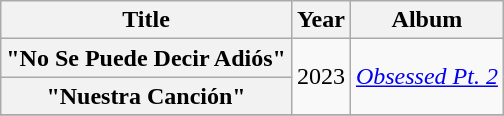<table class="wikitable plainrowheaders" style="text-align:center;">
<tr>
<th scope="col" rowspan="1">Title</th>
<th scope="col" rowspan="1">Year</th>
<th scope="col" rowspan="1">Album</th>
</tr>
<tr>
<th scope="row">"No Se Puede Decir Adiós"</th>
<td rowspan="2">2023</td>
<td rowspan="2"><em><a href='#'>Obsessed Pt. 2</a></em></td>
</tr>
<tr>
<th scope="row">"Nuestra Canción"</th>
</tr>
<tr>
</tr>
</table>
